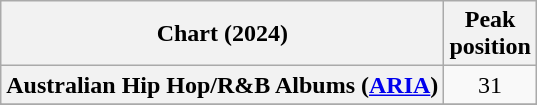<table class="wikitable sortable plainrowheaders" style="text-align:center">
<tr>
<th scope="col">Chart (2024)</th>
<th scope="col">Peak<br>position</th>
</tr>
<tr>
<th scope="row">Australian Hip Hop/R&B Albums (<a href='#'>ARIA</a>)</th>
<td>31</td>
</tr>
<tr>
</tr>
<tr>
</tr>
<tr>
</tr>
<tr>
</tr>
<tr>
</tr>
<tr>
</tr>
<tr>
</tr>
<tr>
</tr>
</table>
